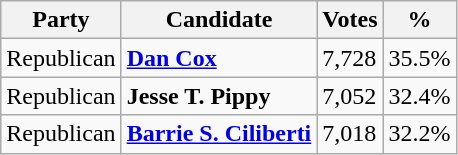<table class="wikitable">
<tr>
<th>Party</th>
<th>Candidate</th>
<th>Votes</th>
<th>%</th>
</tr>
<tr>
<td>Republican</td>
<td><strong><a href='#'>Dan Cox</a></strong></td>
<td>7,728</td>
<td>35.5%</td>
</tr>
<tr>
<td>Republican</td>
<td><strong>Jesse T. Pippy</strong></td>
<td>7,052</td>
<td>32.4%</td>
</tr>
<tr>
<td>Republican</td>
<td><strong><a href='#'>Barrie S. Ciliberti</a></strong></td>
<td>7,018</td>
<td>32.2%</td>
</tr>
</table>
